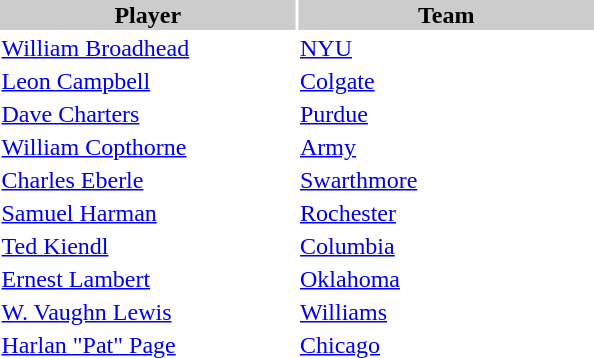<table style="width:400px" "border:'1' 'solid' 'gray'">
<tr>
<th bgcolor="#CCCCCC" style="width:50%">Player</th>
<th bgcolor="#CCCCCC" style="width:50%">Team</th>
</tr>
<tr>
<td><a href='#'>William Broadhead</a></td>
<td><a href='#'>NYU</a></td>
</tr>
<tr>
<td><a href='#'>Leon Campbell</a></td>
<td><a href='#'>Colgate</a></td>
</tr>
<tr>
<td><a href='#'>Dave Charters</a></td>
<td><a href='#'>Purdue</a></td>
</tr>
<tr>
<td><a href='#'>William Copthorne</a></td>
<td><a href='#'>Army</a></td>
</tr>
<tr>
<td><a href='#'>Charles Eberle</a></td>
<td><a href='#'>Swarthmore</a></td>
</tr>
<tr>
<td><a href='#'>Samuel Harman</a></td>
<td><a href='#'>Rochester</a></td>
</tr>
<tr>
<td><a href='#'>Ted Kiendl</a></td>
<td><a href='#'>Columbia</a></td>
</tr>
<tr>
<td><a href='#'>Ernest Lambert</a></td>
<td><a href='#'>Oklahoma</a></td>
</tr>
<tr>
<td><a href='#'>W. Vaughn Lewis</a></td>
<td><a href='#'>Williams</a></td>
</tr>
<tr>
<td><a href='#'>Harlan "Pat" Page</a></td>
<td><a href='#'>Chicago</a></td>
</tr>
</table>
